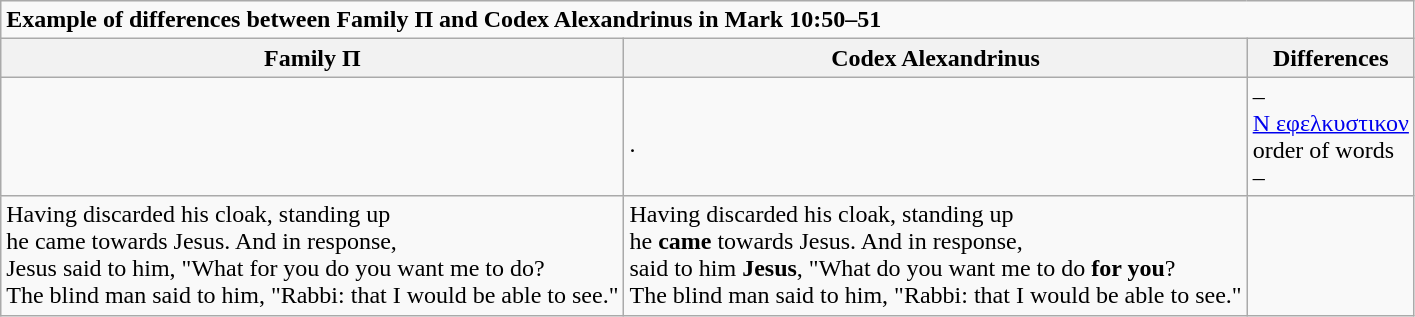<table class="wikitable">
<tr>
<td colspan=3><strong>Example of differences between Family Π and Codex Alexandrinus in Mark 10:50–51</strong></td>
</tr>
<tr>
<th>Family Π</th>
<th>Codex Alexandrinus</th>
<th>Differences</th>
</tr>
<tr>
<td></td>
<td> <br> <strong></strong>  <strong></strong>  <strong></strong>· <br> </td>
<td>– <br> <a href='#'>Ν εφελκυστικον</a> <br> order of words <br> – <br></td>
</tr>
<tr>
<td>Having discarded his cloak, standing up <br> he came towards Jesus. And in response, <br> Jesus said to him, "What for you do you want me to do?<br> The blind man said to him, "Rabbi: that I would be able to see."</td>
<td>Having discarded his cloak, standing up <br> he <strong>came</strong> towards Jesus. And in response, <br> said to him <strong>Jesus</strong>, "What do you want me to do <strong>for you</strong>? <br> The blind man said to him, "Rabbi: that I would be able to see."</td>
</tr>
</table>
